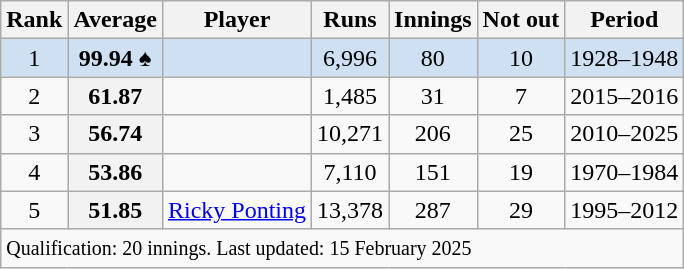<table class="wikitable plainrowheaders sortable">
<tr>
<th scope=col>Rank</th>
<th scope=col>Average</th>
<th scope=col>Player</th>
<th scope=col>Runs</th>
<th scope=col>Innings</th>
<th scope=col>Not out</th>
<th scope=col>Period</th>
</tr>
<tr bgcolor=#cee0f2>
<td align=center>1</td>
<th scope=row style="background:#cee0f2; text-align:center;">99.94 ♠</th>
<td></td>
<td align=center>6,996</td>
<td align=center>80</td>
<td align=center>10</td>
<td>1928–1948</td>
</tr>
<tr>
<td align=center>2</td>
<th scope=row style=text-align:center;>61.87</th>
<td></td>
<td align=center>1,485</td>
<td align=center>31</td>
<td align=center>7</td>
<td>2015–2016</td>
</tr>
<tr>
<td align=center>3</td>
<th scope=row style=text-align:center;>56.74</th>
<td> </td>
<td align=center>10,271</td>
<td align=center>206</td>
<td align=center>25</td>
<td>2010–2025</td>
</tr>
<tr>
<td align=center>4</td>
<th scope=row style=text-align:center;>53.86</th>
<td></td>
<td align=center>7,110</td>
<td align=center>151</td>
<td align=center>19</td>
<td>1970–1984</td>
</tr>
<tr>
<td align=center>5</td>
<th scope=row style=text-align:center;>51.85</th>
<td><a href='#'>Ricky Ponting</a></td>
<td align=center>13,378</td>
<td align=center>287</td>
<td align=center>29</td>
<td>1995–2012</td>
</tr>
<tr class=sortbottom>
<td colspan=7><small>Qualification: 20 innings. Last updated: 15 February 2025</small></td>
</tr>
</table>
